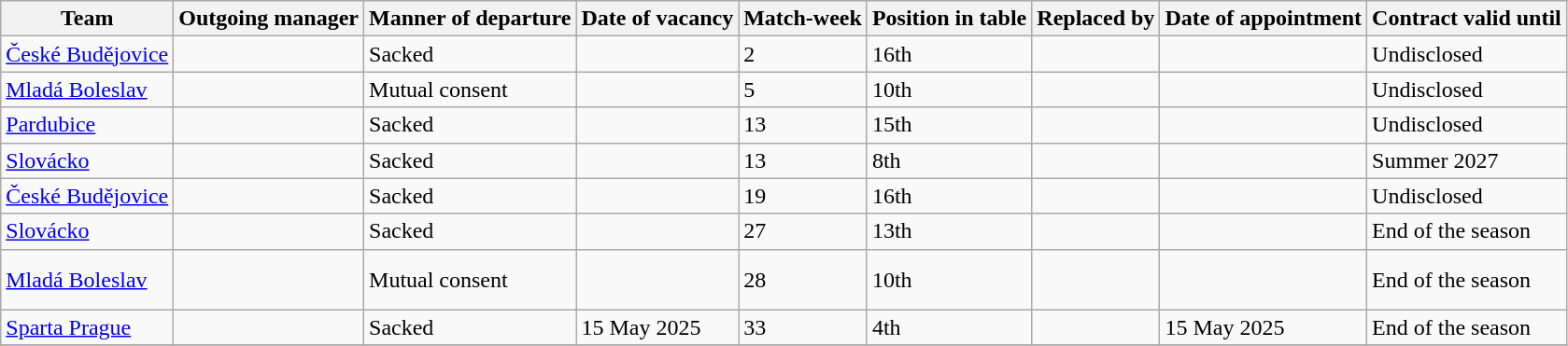<table class="wikitable sortable">
<tr>
<th>Team</th>
<th>Outgoing manager</th>
<th>Manner of departure</th>
<th>Date of vacancy</th>
<th>Match-week</th>
<th>Position in table</th>
<th>Replaced by</th>
<th>Date of appointment</th>
<th>Contract valid until</th>
</tr>
<tr>
<td><a href='#'>České Budějovice</a></td>
<td> </td>
<td>Sacked</td>
<td></td>
<td>2</td>
<td>16th</td>
<td> </td>
<td></td>
<td>Undisclosed</td>
</tr>
<tr>
<td><a href='#'>Mladá Boleslav</a></td>
<td> </td>
<td>Mutual consent</td>
<td></td>
<td>5</td>
<td>10th</td>
<td> </td>
<td></td>
<td>Undisclosed</td>
</tr>
<tr>
<td><a href='#'>Pardubice</a></td>
<td> </td>
<td>Sacked</td>
<td></td>
<td>13</td>
<td>15th</td>
<td> </td>
<td></td>
<td>Undisclosed</td>
</tr>
<tr>
<td><a href='#'>Slovácko</a></td>
<td> </td>
<td>Sacked</td>
<td></td>
<td>13</td>
<td>8th</td>
<td> </td>
<td></td>
<td>Summer 2027</td>
</tr>
<tr>
<td><a href='#'>České Budějovice</a></td>
<td> </td>
<td>Sacked</td>
<td></td>
<td>19</td>
<td>16th</td>
<td> </td>
<td></td>
<td>Undisclosed</td>
</tr>
<tr>
<td><a href='#'>Slovácko</a></td>
<td> </td>
<td>Sacked</td>
<td></td>
<td>27</td>
<td>13th</td>
<td> </td>
<td></td>
<td>End of the season</td>
</tr>
<tr>
<td><a href='#'>Mladá Boleslav</a></td>
<td> </td>
<td>Mutual consent</td>
<td></td>
<td>28</td>
<td>10th</td>
<td> <br> <br> </td>
<td></td>
<td>End of the season</td>
</tr>
<tr>
<td><a href='#'>Sparta Prague</a></td>
<td> </td>
<td>Sacked</td>
<td>15 May 2025</td>
<td>33</td>
<td>4th</td>
<td> </td>
<td>15 May 2025</td>
<td>End of the season</td>
</tr>
<tr>
</tr>
</table>
